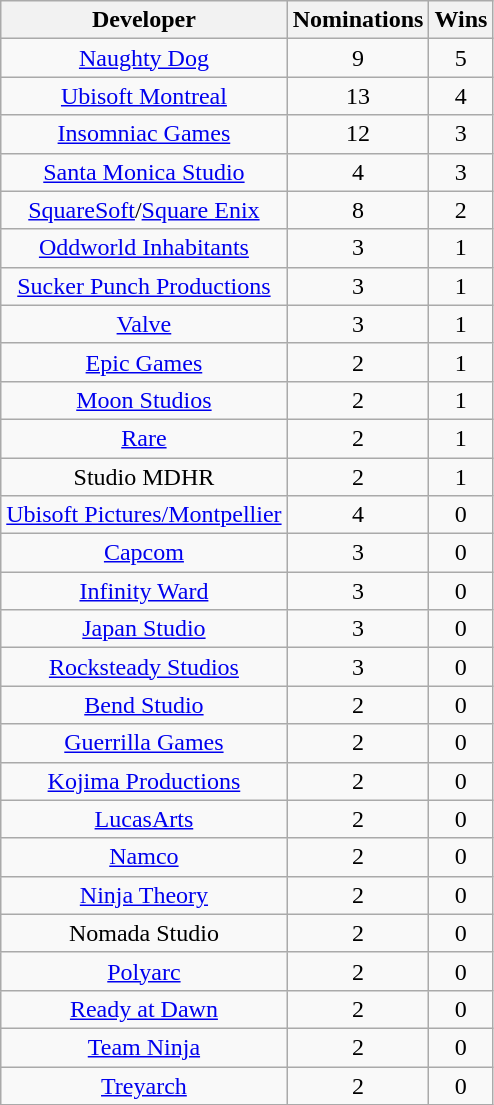<table class="wikitable sortable plainrowheaders" rowspan="2" style="text-align:center;" background: #f6e39c;>
<tr>
<th scope="col">Developer</th>
<th scope="col">Nominations</th>
<th scope="col">Wins</th>
</tr>
<tr>
<td><a href='#'>Naughty Dog</a></td>
<td>9</td>
<td>5</td>
</tr>
<tr>
<td><a href='#'>Ubisoft Montreal</a></td>
<td>13</td>
<td>4</td>
</tr>
<tr>
<td><a href='#'>Insomniac Games</a></td>
<td>12</td>
<td>3</td>
</tr>
<tr>
<td><a href='#'>Santa Monica Studio</a></td>
<td>4</td>
<td>3</td>
</tr>
<tr>
<td><a href='#'>SquareSoft</a>/<a href='#'>Square Enix</a></td>
<td>8</td>
<td>2</td>
</tr>
<tr>
<td><a href='#'>Oddworld Inhabitants</a></td>
<td>3</td>
<td>1</td>
</tr>
<tr>
<td><a href='#'>Sucker Punch Productions</a></td>
<td>3</td>
<td>1</td>
</tr>
<tr>
<td><a href='#'>Valve</a></td>
<td>3</td>
<td>1</td>
</tr>
<tr>
<td><a href='#'>Epic Games</a></td>
<td>2</td>
<td>1</td>
</tr>
<tr>
<td><a href='#'>Moon Studios</a></td>
<td>2</td>
<td>1</td>
</tr>
<tr>
<td><a href='#'>Rare</a></td>
<td>2</td>
<td>1</td>
</tr>
<tr>
<td>Studio MDHR</td>
<td>2</td>
<td>1</td>
</tr>
<tr>
<td><a href='#'>Ubisoft Pictures/Montpellier</a></td>
<td>4</td>
<td>0</td>
</tr>
<tr>
<td><a href='#'>Capcom</a></td>
<td>3</td>
<td>0</td>
</tr>
<tr>
<td><a href='#'>Infinity Ward</a></td>
<td>3</td>
<td>0</td>
</tr>
<tr>
<td><a href='#'>Japan Studio</a></td>
<td>3</td>
<td>0</td>
</tr>
<tr>
<td><a href='#'>Rocksteady Studios</a></td>
<td>3</td>
<td>0</td>
</tr>
<tr>
<td><a href='#'>Bend Studio</a></td>
<td>2</td>
<td>0</td>
</tr>
<tr>
<td><a href='#'>Guerrilla Games</a></td>
<td>2</td>
<td>0</td>
</tr>
<tr>
<td><a href='#'>Kojima Productions</a></td>
<td>2</td>
<td>0</td>
</tr>
<tr>
<td><a href='#'>LucasArts</a></td>
<td>2</td>
<td>0</td>
</tr>
<tr>
<td><a href='#'>Namco</a></td>
<td>2</td>
<td>0</td>
</tr>
<tr>
<td><a href='#'>Ninja Theory</a></td>
<td>2</td>
<td>0</td>
</tr>
<tr>
<td>Nomada Studio</td>
<td>2</td>
<td>0</td>
</tr>
<tr>
<td><a href='#'>Polyarc</a></td>
<td>2</td>
<td>0</td>
</tr>
<tr>
<td><a href='#'>Ready at Dawn</a></td>
<td>2</td>
<td>0</td>
</tr>
<tr>
<td><a href='#'>Team Ninja</a></td>
<td>2</td>
<td>0</td>
</tr>
<tr>
<td><a href='#'>Treyarch</a></td>
<td>2</td>
<td>0</td>
</tr>
</table>
